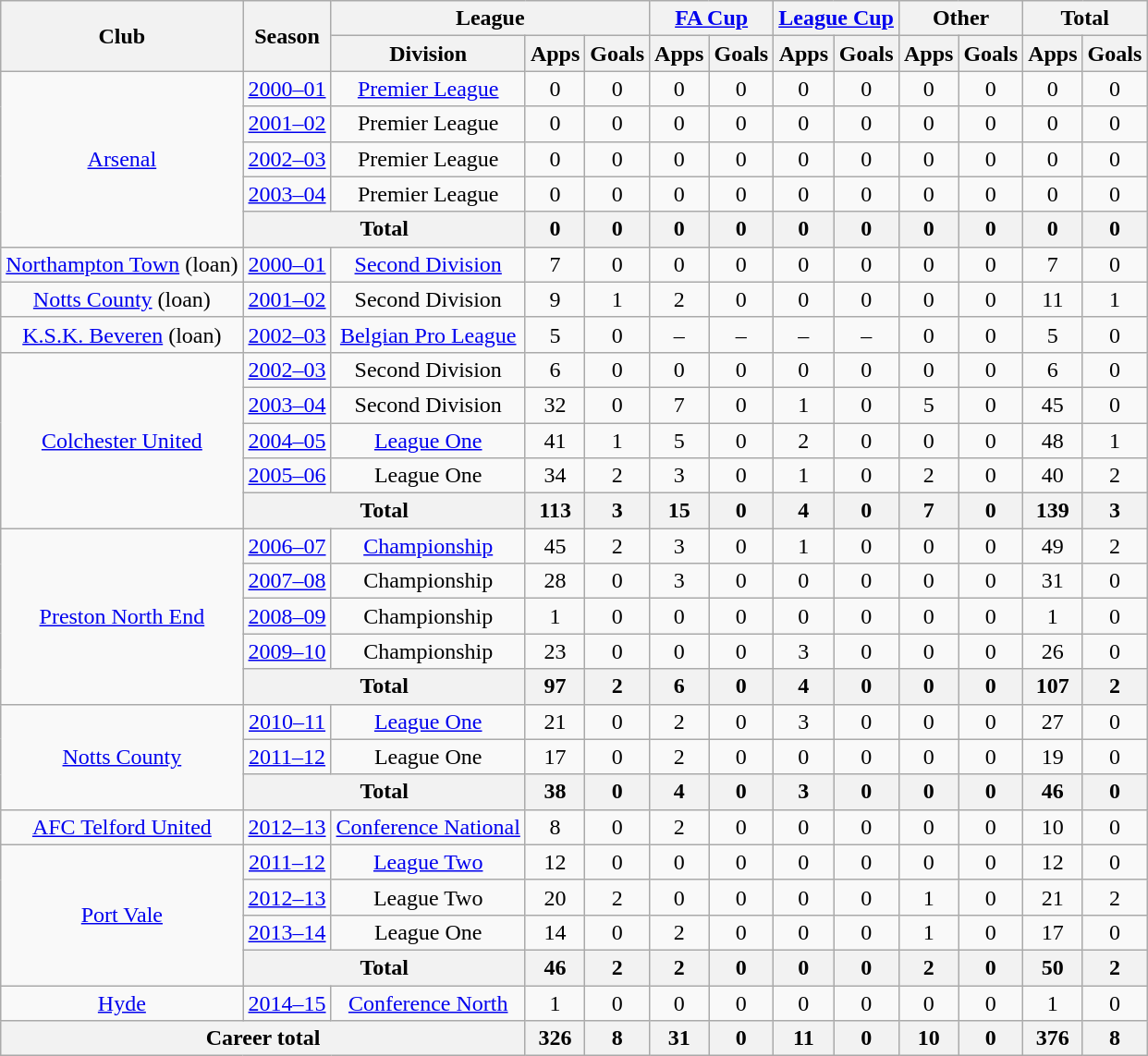<table class="wikitable" style="text-align:center">
<tr>
<th rowspan="2">Club</th>
<th rowspan="2">Season</th>
<th colspan="3">League</th>
<th colspan="2"><a href='#'>FA Cup</a></th>
<th colspan="2"><a href='#'>League Cup</a></th>
<th colspan="2">Other</th>
<th colspan="2">Total</th>
</tr>
<tr>
<th>Division</th>
<th>Apps</th>
<th>Goals</th>
<th>Apps</th>
<th>Goals</th>
<th>Apps</th>
<th>Goals</th>
<th>Apps</th>
<th>Goals</th>
<th>Apps</th>
<th>Goals</th>
</tr>
<tr>
<td rowspan="5"><a href='#'>Arsenal</a></td>
<td><a href='#'>2000–01</a></td>
<td><a href='#'>Premier League</a></td>
<td>0</td>
<td>0</td>
<td>0</td>
<td>0</td>
<td>0</td>
<td>0</td>
<td>0</td>
<td>0</td>
<td>0</td>
<td>0</td>
</tr>
<tr>
<td><a href='#'>2001–02</a></td>
<td>Premier League</td>
<td>0</td>
<td>0</td>
<td>0</td>
<td>0</td>
<td>0</td>
<td>0</td>
<td>0</td>
<td>0</td>
<td>0</td>
<td>0</td>
</tr>
<tr>
<td><a href='#'>2002–03</a></td>
<td>Premier League</td>
<td>0</td>
<td>0</td>
<td>0</td>
<td>0</td>
<td>0</td>
<td>0</td>
<td>0</td>
<td>0</td>
<td>0</td>
<td>0</td>
</tr>
<tr>
<td><a href='#'>2003–04</a></td>
<td>Premier League</td>
<td>0</td>
<td>0</td>
<td>0</td>
<td>0</td>
<td>0</td>
<td>0</td>
<td>0</td>
<td>0</td>
<td>0</td>
<td>0</td>
</tr>
<tr>
<th colspan="2">Total</th>
<th>0</th>
<th>0</th>
<th>0</th>
<th>0</th>
<th>0</th>
<th>0</th>
<th>0</th>
<th>0</th>
<th>0</th>
<th>0</th>
</tr>
<tr>
<td><a href='#'>Northampton Town</a> (loan)</td>
<td><a href='#'>2000–01</a></td>
<td><a href='#'>Second Division</a></td>
<td>7</td>
<td>0</td>
<td>0</td>
<td>0</td>
<td>0</td>
<td>0</td>
<td>0</td>
<td>0</td>
<td>7</td>
<td>0</td>
</tr>
<tr>
<td><a href='#'>Notts County</a> (loan)</td>
<td><a href='#'>2001–02</a></td>
<td>Second Division</td>
<td>9</td>
<td>1</td>
<td>2</td>
<td>0</td>
<td>0</td>
<td>0</td>
<td>0</td>
<td>0</td>
<td>11</td>
<td>1</td>
</tr>
<tr>
<td><a href='#'>K.S.K. Beveren</a> (loan)</td>
<td><a href='#'>2002–03</a></td>
<td><a href='#'>Belgian Pro League</a></td>
<td>5</td>
<td>0</td>
<td>–</td>
<td>–</td>
<td>–</td>
<td>–</td>
<td>0</td>
<td>0</td>
<td>5</td>
<td>0</td>
</tr>
<tr>
<td rowspan="5"><a href='#'>Colchester United</a></td>
<td><a href='#'>2002–03</a></td>
<td>Second Division</td>
<td>6</td>
<td>0</td>
<td>0</td>
<td>0</td>
<td>0</td>
<td>0</td>
<td>0</td>
<td>0</td>
<td>6</td>
<td>0</td>
</tr>
<tr>
<td><a href='#'>2003–04</a></td>
<td>Second Division</td>
<td>32</td>
<td>0</td>
<td>7</td>
<td>0</td>
<td>1</td>
<td>0</td>
<td>5</td>
<td>0</td>
<td>45</td>
<td>0</td>
</tr>
<tr>
<td><a href='#'>2004–05</a></td>
<td><a href='#'>League One</a></td>
<td>41</td>
<td>1</td>
<td>5</td>
<td>0</td>
<td>2</td>
<td>0</td>
<td>0</td>
<td>0</td>
<td>48</td>
<td>1</td>
</tr>
<tr>
<td><a href='#'>2005–06</a></td>
<td>League One</td>
<td>34</td>
<td>2</td>
<td>3</td>
<td>0</td>
<td>1</td>
<td>0</td>
<td>2</td>
<td>0</td>
<td>40</td>
<td>2</td>
</tr>
<tr>
<th colspan="2">Total</th>
<th>113</th>
<th>3</th>
<th>15</th>
<th>0</th>
<th>4</th>
<th>0</th>
<th>7</th>
<th>0</th>
<th>139</th>
<th>3</th>
</tr>
<tr>
<td rowspan="5"><a href='#'>Preston North End</a></td>
<td><a href='#'>2006–07</a></td>
<td><a href='#'>Championship</a></td>
<td>45</td>
<td>2</td>
<td>3</td>
<td>0</td>
<td>1</td>
<td>0</td>
<td>0</td>
<td>0</td>
<td>49</td>
<td>2</td>
</tr>
<tr>
<td><a href='#'>2007–08</a></td>
<td>Championship</td>
<td>28</td>
<td>0</td>
<td>3</td>
<td>0</td>
<td>0</td>
<td>0</td>
<td>0</td>
<td>0</td>
<td>31</td>
<td>0</td>
</tr>
<tr>
<td><a href='#'>2008–09</a></td>
<td>Championship</td>
<td>1</td>
<td>0</td>
<td>0</td>
<td>0</td>
<td>0</td>
<td>0</td>
<td>0</td>
<td>0</td>
<td>1</td>
<td>0</td>
</tr>
<tr>
<td><a href='#'>2009–10</a></td>
<td>Championship</td>
<td>23</td>
<td>0</td>
<td>0</td>
<td>0</td>
<td>3</td>
<td>0</td>
<td>0</td>
<td>0</td>
<td>26</td>
<td>0</td>
</tr>
<tr>
<th colspan="2">Total</th>
<th>97</th>
<th>2</th>
<th>6</th>
<th>0</th>
<th>4</th>
<th>0</th>
<th>0</th>
<th>0</th>
<th>107</th>
<th>2</th>
</tr>
<tr>
<td rowspan="3"><a href='#'>Notts County</a></td>
<td><a href='#'>2010–11</a></td>
<td><a href='#'>League One</a></td>
<td>21</td>
<td>0</td>
<td>2</td>
<td>0</td>
<td>3</td>
<td>0</td>
<td>0</td>
<td>0</td>
<td>27</td>
<td>0</td>
</tr>
<tr>
<td><a href='#'>2011–12</a></td>
<td>League One</td>
<td>17</td>
<td>0</td>
<td>2</td>
<td>0</td>
<td>0</td>
<td>0</td>
<td>0</td>
<td>0</td>
<td>19</td>
<td>0</td>
</tr>
<tr>
<th colspan="2">Total</th>
<th>38</th>
<th>0</th>
<th>4</th>
<th>0</th>
<th>3</th>
<th>0</th>
<th>0</th>
<th>0</th>
<th>46</th>
<th>0</th>
</tr>
<tr>
<td><a href='#'>AFC Telford United</a></td>
<td><a href='#'>2012–13</a></td>
<td><a href='#'>Conference National</a></td>
<td>8</td>
<td>0</td>
<td>2</td>
<td>0</td>
<td>0</td>
<td>0</td>
<td>0</td>
<td>0</td>
<td>10</td>
<td>0</td>
</tr>
<tr>
<td rowspan="4"><a href='#'>Port Vale</a></td>
<td><a href='#'>2011–12</a></td>
<td><a href='#'>League Two</a></td>
<td>12</td>
<td>0</td>
<td>0</td>
<td>0</td>
<td>0</td>
<td>0</td>
<td>0</td>
<td>0</td>
<td>12</td>
<td>0</td>
</tr>
<tr>
<td><a href='#'>2012–13</a></td>
<td>League Two</td>
<td>20</td>
<td>2</td>
<td>0</td>
<td>0</td>
<td>0</td>
<td>0</td>
<td>1</td>
<td>0</td>
<td>21</td>
<td>2</td>
</tr>
<tr>
<td><a href='#'>2013–14</a></td>
<td>League One</td>
<td>14</td>
<td>0</td>
<td>2</td>
<td>0</td>
<td>0</td>
<td>0</td>
<td>1</td>
<td>0</td>
<td>17</td>
<td>0</td>
</tr>
<tr>
<th colspan="2">Total</th>
<th>46</th>
<th>2</th>
<th>2</th>
<th>0</th>
<th>0</th>
<th>0</th>
<th>2</th>
<th>0</th>
<th>50</th>
<th>2</th>
</tr>
<tr>
<td><a href='#'>Hyde</a></td>
<td><a href='#'>2014–15</a></td>
<td><a href='#'>Conference North</a></td>
<td>1</td>
<td>0</td>
<td>0</td>
<td>0</td>
<td>0</td>
<td>0</td>
<td>0</td>
<td>0</td>
<td>1</td>
<td>0</td>
</tr>
<tr>
<th colspan="3">Career total</th>
<th>326</th>
<th>8</th>
<th>31</th>
<th>0</th>
<th>11</th>
<th>0</th>
<th>10</th>
<th>0</th>
<th>376</th>
<th>8</th>
</tr>
</table>
